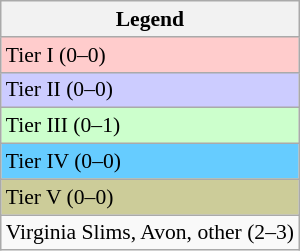<table class="wikitable" style="font-size:90%;">
<tr>
<th>Legend</th>
</tr>
<tr>
<td bgcolor=#FFCCCC>Tier I (0–0)</td>
</tr>
<tr>
<td bgcolor=#CCCCFF>Tier II (0–0)</td>
</tr>
<tr>
<td bgcolor=#CCFFCC>Tier III (0–1)</td>
</tr>
<tr>
<td bgcolor=#66CCFF>Tier IV (0–0)</td>
</tr>
<tr>
<td bgcolor=#CCCC99>Tier V (0–0)</td>
</tr>
<tr>
<td>Virginia Slims, Avon, other (2–3)</td>
</tr>
</table>
